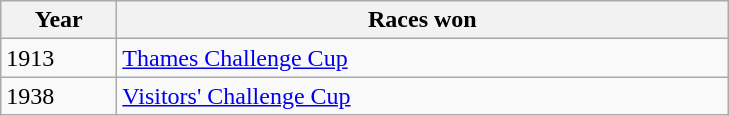<table class="wikitable">
<tr>
<th width="70">Year</th>
<th width="400">Races won</th>
</tr>
<tr>
<td>1913</td>
<td><a href='#'>Thames Challenge Cup</a></td>
</tr>
<tr>
<td>1938</td>
<td><a href='#'>Visitors' Challenge Cup</a></td>
</tr>
</table>
